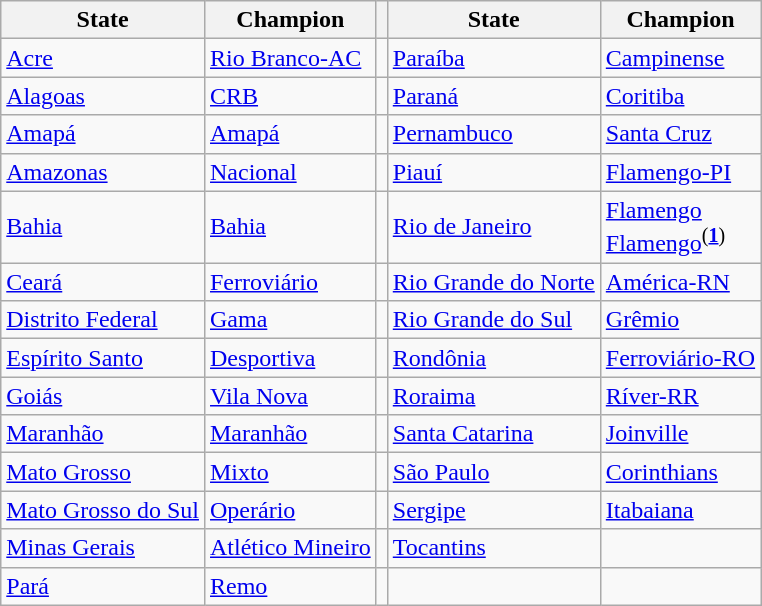<table class="wikitable">
<tr>
<th>State</th>
<th>Champion</th>
<th></th>
<th>State</th>
<th>Champion</th>
</tr>
<tr>
<td><a href='#'>Acre</a></td>
<td><a href='#'>Rio Branco-AC</a></td>
<td></td>
<td><a href='#'>Paraíba</a></td>
<td><a href='#'>Campinense</a></td>
</tr>
<tr>
<td><a href='#'>Alagoas</a></td>
<td><a href='#'>CRB</a></td>
<td></td>
<td><a href='#'>Paraná</a></td>
<td><a href='#'>Coritiba</a></td>
</tr>
<tr>
<td><a href='#'>Amapá</a></td>
<td><a href='#'>Amapá</a></td>
<td></td>
<td><a href='#'>Pernambuco</a></td>
<td><a href='#'>Santa Cruz</a></td>
</tr>
<tr>
<td><a href='#'>Amazonas</a></td>
<td><a href='#'>Nacional</a></td>
<td></td>
<td><a href='#'>Piauí</a></td>
<td><a href='#'>Flamengo-PI</a></td>
</tr>
<tr>
<td><a href='#'>Bahia</a></td>
<td><a href='#'>Bahia</a></td>
<td></td>
<td><a href='#'>Rio de Janeiro</a></td>
<td><a href='#'>Flamengo</a><br><a href='#'>Flamengo</a><sup>(<strong><a href='#'>1</a></strong>)</sup></td>
</tr>
<tr>
<td><a href='#'>Ceará</a></td>
<td><a href='#'>Ferroviário</a></td>
<td></td>
<td><a href='#'>Rio Grande do Norte</a></td>
<td><a href='#'>América-RN</a></td>
</tr>
<tr>
<td><a href='#'>Distrito Federal</a></td>
<td><a href='#'>Gama</a></td>
<td></td>
<td><a href='#'>Rio Grande do Sul</a></td>
<td><a href='#'>Grêmio</a></td>
</tr>
<tr>
<td><a href='#'>Espírito Santo</a></td>
<td><a href='#'>Desportiva</a></td>
<td></td>
<td><a href='#'>Rondônia</a></td>
<td><a href='#'>Ferroviário-RO</a></td>
</tr>
<tr>
<td><a href='#'>Goiás</a></td>
<td><a href='#'>Vila Nova</a></td>
<td></td>
<td><a href='#'>Roraima</a></td>
<td><a href='#'>Ríver-RR</a></td>
</tr>
<tr>
<td><a href='#'>Maranhão</a></td>
<td><a href='#'>Maranhão</a></td>
<td></td>
<td><a href='#'>Santa Catarina</a></td>
<td><a href='#'>Joinville</a></td>
</tr>
<tr>
<td><a href='#'>Mato Grosso</a></td>
<td><a href='#'>Mixto</a></td>
<td></td>
<td><a href='#'>São Paulo</a></td>
<td><a href='#'>Corinthians</a></td>
</tr>
<tr>
<td><a href='#'>Mato Grosso do Sul</a></td>
<td><a href='#'>Operário</a></td>
<td></td>
<td><a href='#'>Sergipe</a></td>
<td><a href='#'>Itabaiana</a></td>
</tr>
<tr>
<td><a href='#'>Minas Gerais</a></td>
<td><a href='#'>Atlético Mineiro</a></td>
<td></td>
<td><a href='#'>Tocantins</a></td>
<td></td>
</tr>
<tr>
<td><a href='#'>Pará</a></td>
<td><a href='#'>Remo</a></td>
<td></td>
<td></td>
<td></td>
</tr>
</table>
